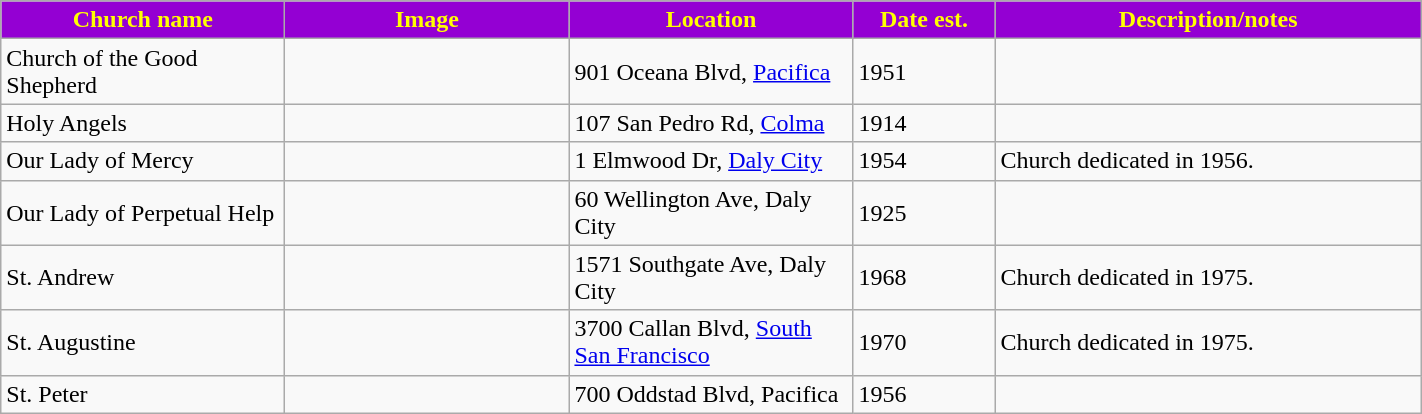<table class="wikitable sortable" style="width:75%">
<tr>
<th style="background:darkviolet; color:yellow;" width="20%"><strong>Church name</strong></th>
<th style="background:darkviolet; color:yellow;" width="20%"><strong>Image</strong></th>
<th style="background:darkviolet; color:yellow;" width="20%"><strong>Location</strong></th>
<th style="background:darkviolet; color:yellow;" width="10%"><strong>Date est.</strong></th>
<th style="background:darkviolet; color:yellow;" width="30%"><strong>Description/notes</strong></th>
</tr>
<tr>
<td>Church of the Good Shepherd</td>
<td></td>
<td>901 Oceana Blvd, <a href='#'>Pacifica</a></td>
<td>1951</td>
<td></td>
</tr>
<tr>
<td>Holy Angels</td>
<td></td>
<td>107 San Pedro Rd, <a href='#'>Colma</a></td>
<td>1914</td>
<td></td>
</tr>
<tr>
<td>Our Lady of Mercy</td>
<td></td>
<td>1 Elmwood Dr, <a href='#'>Daly City</a></td>
<td>1954</td>
<td>Church dedicated in 1956.</td>
</tr>
<tr>
<td>Our Lady of Perpetual Help</td>
<td></td>
<td>60 Wellington Ave, Daly City</td>
<td>1925</td>
<td></td>
</tr>
<tr>
<td>St. Andrew</td>
<td></td>
<td>1571 Southgate Ave, Daly City</td>
<td>1968</td>
<td>Church dedicated in 1975.</td>
</tr>
<tr>
<td>St. Augustine</td>
<td></td>
<td>3700 Callan Blvd, <a href='#'>South San Francisco</a></td>
<td>1970</td>
<td>Church dedicated in 1975.</td>
</tr>
<tr>
<td>St. Peter</td>
<td></td>
<td>700 Oddstad Blvd, Pacifica</td>
<td>1956</td>
<td></td>
</tr>
</table>
